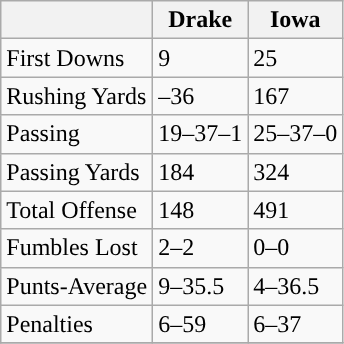<table class="wikitable">
<tr>
<th></th>
<th>Drake</th>
<th>Iowa</th>
</tr>
<tr>
<td>First Downs</td>
<td>9</td>
<td>25</td>
</tr>
<tr>
<td>Rushing Yards</td>
<td>–36</td>
<td>167</td>
</tr>
<tr>
<td>Passing</td>
<td>19–37–1</td>
<td>25–37–0</td>
</tr>
<tr>
<td>Passing Yards</td>
<td>184</td>
<td>324</td>
</tr>
<tr>
<td>Total Offense</td>
<td>148</td>
<td>491</td>
</tr>
<tr>
<td>Fumbles Lost</td>
<td>2–2</td>
<td>0–0</td>
</tr>
<tr>
<td>Punts-Average</td>
<td>9–35.5</td>
<td>4–36.5</td>
</tr>
<tr>
<td>Penalties</td>
<td>6–59</td>
<td>6–37</td>
</tr>
<tr>
</tr>
</table>
